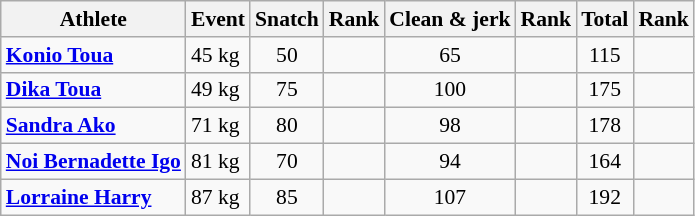<table class="wikitable" style="font-size:90%;text-align:center">
<tr>
<th>Athlete</th>
<th>Event</th>
<th>Snatch</th>
<th>Rank</th>
<th>Clean & jerk</th>
<th>Rank</th>
<th>Total</th>
<th>Rank</th>
</tr>
<tr align=center>
<td align=left><strong><a href='#'>Konio Toua</a></strong></td>
<td align=left>45 kg</td>
<td>50</td>
<td></td>
<td>65</td>
<td></td>
<td>115</td>
<td></td>
</tr>
<tr align=center>
<td align=left><strong><a href='#'>Dika Toua</a></strong></td>
<td align=left>49 kg</td>
<td>75</td>
<td></td>
<td>100</td>
<td></td>
<td>175</td>
<td></td>
</tr>
<tr align=center>
<td align=left><strong><a href='#'>Sandra Ako</a></strong></td>
<td align=left>71 kg</td>
<td>80</td>
<td></td>
<td>98</td>
<td></td>
<td>178</td>
<td></td>
</tr>
<tr align=center>
<td align=left><strong><a href='#'>Noi Bernadette Igo</a></strong></td>
<td align=left>81 kg</td>
<td>70</td>
<td></td>
<td>94</td>
<td></td>
<td>164</td>
<td></td>
</tr>
<tr align=center>
<td align=left><strong><a href='#'>Lorraine Harry</a></strong></td>
<td align=left>87 kg</td>
<td>85</td>
<td></td>
<td>107</td>
<td></td>
<td>192</td>
<td></td>
</tr>
</table>
